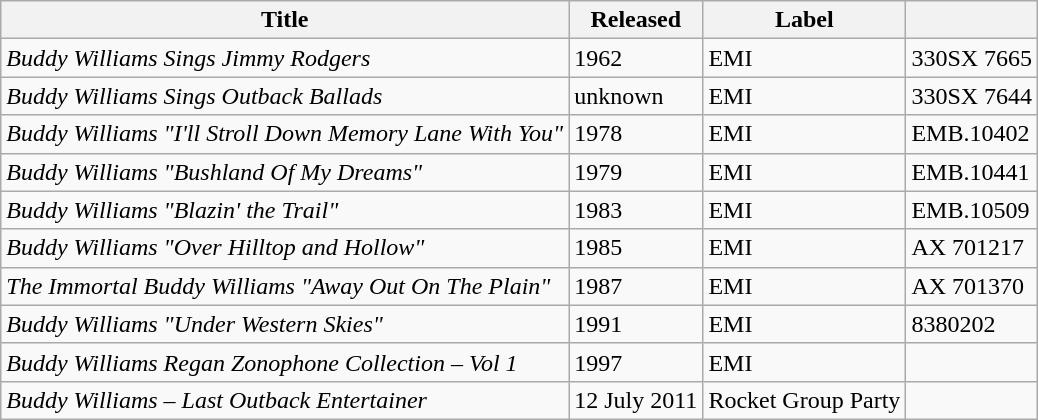<table class="wikitable sortable" border="1">
<tr>
<th>Title</th>
<th>Released</th>
<th>Label</th>
<th></th>
</tr>
<tr>
<td><em>Buddy Williams Sings Jimmy Rodgers</em></td>
<td>1962</td>
<td>EMI</td>
<td>330SX 7665</td>
</tr>
<tr>
<td><em>Buddy Williams Sings Outback Ballads</em></td>
<td>unknown</td>
<td>EMI</td>
<td>330SX 7644</td>
</tr>
<tr>
<td><em>Buddy Williams "I'll Stroll Down Memory Lane With You"</em></td>
<td>1978</td>
<td>EMI</td>
<td>EMB.10402</td>
</tr>
<tr>
<td><em>Buddy Williams "Bushland Of My Dreams"</em></td>
<td>1979</td>
<td>EMI</td>
<td>EMB.10441</td>
</tr>
<tr>
<td><em>Buddy Williams "Blazin' the Trail"</em></td>
<td>1983</td>
<td>EMI</td>
<td>EMB.10509</td>
</tr>
<tr>
<td><em>Buddy Williams "Over Hilltop and Hollow"</em></td>
<td>1985</td>
<td>EMI</td>
<td>AX 701217</td>
</tr>
<tr>
<td><em>The Immortal Buddy Williams "Away Out On The Plain"</em></td>
<td>1987</td>
<td>EMI</td>
<td>AX 701370</td>
</tr>
<tr>
<td><em>Buddy Williams "Under Western Skies"</em></td>
<td>1991</td>
<td>EMI</td>
<td>8380202</td>
</tr>
<tr>
<td><em>Buddy Williams Regan Zonophone Collection – Vol 1</em></td>
<td>1997</td>
<td>EMI</td>
<td></td>
</tr>
<tr>
<td><em>Buddy Williams – Last Outback Entertainer</em></td>
<td>12 July 2011</td>
<td>Rocket Group Party</td>
<td></td>
</tr>
</table>
